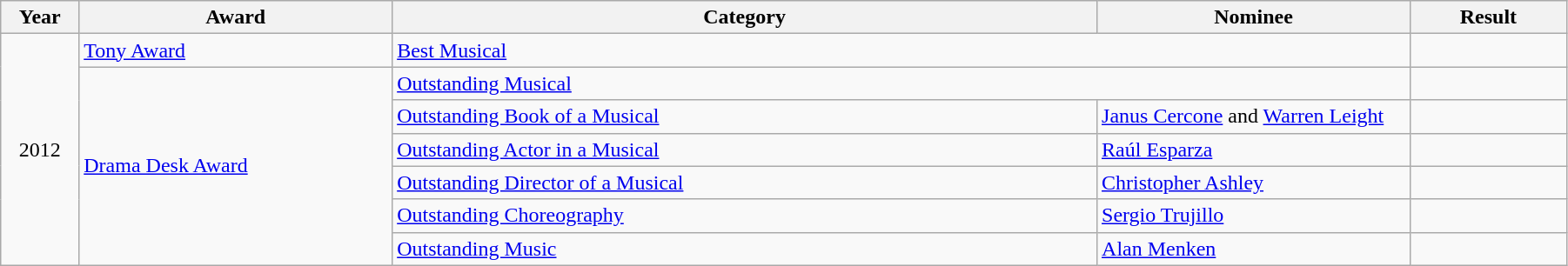<table class="wikitable" width="95%">
<tr>
<th width="5%">Year</th>
<th width="20%">Award</th>
<th width="45%">Category</th>
<th width="20%">Nominee</th>
<th width="10%">Result</th>
</tr>
<tr>
<td rowspan="7" align="center">2012</td>
<td><a href='#'>Tony Award</a></td>
<td colspan="2"><a href='#'>Best Musical</a></td>
<td></td>
</tr>
<tr>
<td rowspan="6"><a href='#'>Drama Desk Award</a></td>
<td colspan="2"><a href='#'>Outstanding Musical</a></td>
<td></td>
</tr>
<tr>
<td><a href='#'>Outstanding Book of a Musical</a></td>
<td><a href='#'>Janus Cercone</a> and <a href='#'>Warren Leight</a></td>
<td></td>
</tr>
<tr>
<td><a href='#'>Outstanding Actor in a Musical</a></td>
<td><a href='#'>Raúl Esparza</a></td>
<td></td>
</tr>
<tr>
<td><a href='#'>Outstanding Director of a Musical</a></td>
<td><a href='#'>Christopher Ashley</a></td>
<td></td>
</tr>
<tr>
<td><a href='#'>Outstanding Choreography</a></td>
<td><a href='#'>Sergio Trujillo</a></td>
<td></td>
</tr>
<tr>
<td><a href='#'>Outstanding Music</a></td>
<td><a href='#'>Alan Menken</a></td>
<td></td>
</tr>
</table>
